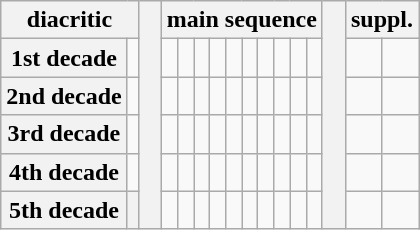<table class=wikitable>
<tr>
<th colspan=2 align=right>diacritic</th>
<th rowspan=6>  </th>
<th colspan=10>main sequence</th>
<th rowspan=6>  </th>
<th colspan=2>suppl.</th>
</tr>
<tr>
<th>1st decade</th>
<td></td>
<td></td>
<td></td>
<td></td>
<td></td>
<td></td>
<td></td>
<td></td>
<td></td>
<td></td>
<td></td>
<td></td>
<td></td>
</tr>
<tr>
<th>2nd decade</th>
<td></td>
<td></td>
<td></td>
<td></td>
<td></td>
<td></td>
<td></td>
<td></td>
<td></td>
<td></td>
<td></td>
<td></td>
<td></td>
</tr>
<tr>
<th>3rd decade</th>
<td></td>
<td></td>
<td></td>
<td></td>
<td></td>
<td></td>
<td></td>
<td></td>
<td></td>
<td></td>
<td></td>
<td></td>
<td></td>
</tr>
<tr>
<th>4th decade</th>
<td></td>
<td></td>
<td></td>
<td></td>
<td></td>
<td></td>
<td></td>
<td></td>
<td></td>
<td></td>
<td></td>
<td></td>
<td></td>
</tr>
<tr>
<th>5th decade</th>
<th></th>
<td></td>
<td></td>
<td></td>
<td></td>
<td></td>
<td></td>
<td></td>
<td></td>
<td></td>
<td></td>
<td></td>
<td></td>
</tr>
</table>
